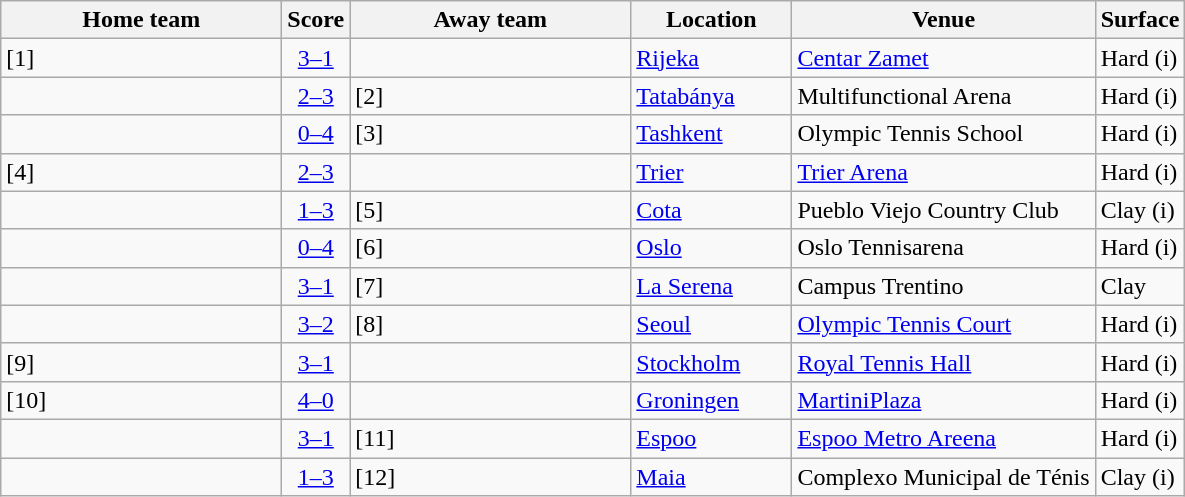<table class="wikitable nowrap">
<tr>
<th width=180>Home team</th>
<th>Score</th>
<th width=180>Away team</th>
<th width=100>Location</th>
<th>Venue</th>
<th>Surface</th>
</tr>
<tr>
<td><strong></strong> [1]</td>
<td align=center><a href='#'> 3–1</a></td>
<td></td>
<td><a href='#'>Rijeka</a></td>
<td><a href='#'>Centar Zamet</a></td>
<td>Hard (i)</td>
</tr>
<tr>
<td></td>
<td align=center><a href='#'>2–3</a></td>
<td><strong></strong> [2]</td>
<td><a href='#'>Tatabánya</a></td>
<td>Multifunctional Arena</td>
<td>Hard (i)</td>
</tr>
<tr>
<td></td>
<td align=center><a href='#'>0–4</a></td>
<td><strong></strong> [3]</td>
<td><a href='#'>Tashkent</a></td>
<td>Olympic Tennis School</td>
<td>Hard (i)</td>
</tr>
<tr>
<td> [4]</td>
<td align=center><a href='#'>2–3</a></td>
<td><strong></strong></td>
<td><a href='#'>Trier</a></td>
<td><a href='#'>Trier Arena</a></td>
<td>Hard (i)</td>
</tr>
<tr>
<td></td>
<td align=center><a href='#'>1–3</a></td>
<td><strong></strong> [5]</td>
<td><a href='#'>Cota</a></td>
<td>Pueblo Viejo Country Club</td>
<td>Clay (i)</td>
</tr>
<tr>
<td></td>
<td align=center><a href='#'>0–4</a></td>
<td><strong></strong> [6]</td>
<td><a href='#'>Oslo</a></td>
<td>Oslo Tennisarena</td>
<td>Hard (i)</td>
</tr>
<tr>
<td><strong></strong></td>
<td align=center><a href='#'>3–1</a></td>
<td> [7]</td>
<td><a href='#'>La Serena</a></td>
<td>Campus Trentino</td>
<td>Clay</td>
</tr>
<tr>
<td><strong></strong></td>
<td align=center><a href='#'>3–2</a></td>
<td> [8]</td>
<td><a href='#'>Seoul</a></td>
<td><a href='#'>Olympic Tennis Court</a></td>
<td>Hard (i)</td>
</tr>
<tr>
<td><strong></strong> [9]</td>
<td align=center><a href='#'>3–1</a></td>
<td></td>
<td><a href='#'>Stockholm</a></td>
<td><a href='#'>Royal Tennis Hall</a></td>
<td>Hard (i)</td>
</tr>
<tr>
<td><strong></strong> [10]</td>
<td align=center><a href='#'> 4–0</a></td>
<td></td>
<td><a href='#'>Groningen</a></td>
<td><a href='#'>MartiniPlaza</a></td>
<td>Hard (i)</td>
</tr>
<tr>
<td><strong></strong></td>
<td align=center><a href='#'> 3–1</a></td>
<td> [11]</td>
<td><a href='#'>Espoo</a></td>
<td><a href='#'>Espoo Metro Areena</a></td>
<td>Hard (i)</td>
</tr>
<tr>
<td></td>
<td align=center><a href='#'> 1–3</a></td>
<td><strong></strong> [12]</td>
<td><a href='#'>Maia</a></td>
<td>Complexo Municipal de Ténis</td>
<td>Clay (i)</td>
</tr>
</table>
